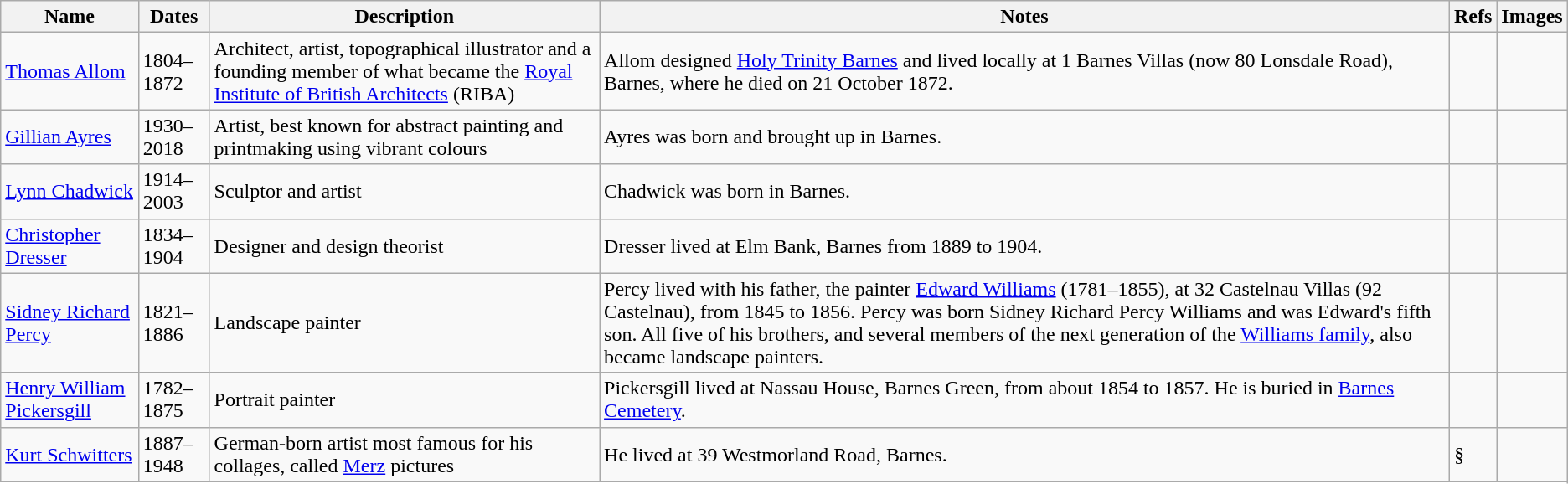<table class="wikitable sortable">
<tr>
<th>Name</th>
<th>Dates</th>
<th>Description</th>
<th>Notes</th>
<th>Refs</th>
<th>Images</th>
</tr>
<tr>
<td><a href='#'>Thomas Allom</a></td>
<td>1804–1872</td>
<td>Architect, artist, topographical illustrator and a founding member of what became the <a href='#'>Royal Institute of British Architects</a> (RIBA)</td>
<td>Allom designed <a href='#'>Holy Trinity Barnes</a> and lived locally at 1 Barnes Villas (now 80 Lonsdale Road), Barnes, where he died on 21 October 1872.</td>
<td></td>
<td></td>
</tr>
<tr>
<td><a href='#'>Gillian Ayres</a></td>
<td>1930–2018</td>
<td>Artist, best known for abstract painting and printmaking using vibrant colours</td>
<td>Ayres was born and brought up in Barnes.</td>
<td></td>
<td></td>
</tr>
<tr>
<td><a href='#'>Lynn Chadwick</a></td>
<td>1914–2003</td>
<td>Sculptor and artist</td>
<td>Chadwick was born in Barnes.</td>
<td></td>
<td></td>
</tr>
<tr>
<td><a href='#'>Christopher Dresser</a></td>
<td>1834–1904</td>
<td>Designer and design theorist</td>
<td>Dresser lived at Elm Bank, Barnes from 1889 to 1904.</td>
<td></td>
<td></td>
</tr>
<tr>
<td><a href='#'>Sidney Richard Percy</a></td>
<td>1821–1886</td>
<td>Landscape painter</td>
<td>Percy lived with his father, the painter <a href='#'>Edward Williams</a> (1781–1855), at 32 Castelnau Villas (92 Castelnau), from 1845 to 1856. Percy was born Sidney Richard Percy Williams and was Edward's fifth son. All five of his brothers, and several members of the next generation of the <a href='#'>Williams family</a>, also became landscape painters.</td>
<td></td>
<td></td>
</tr>
<tr>
<td><a href='#'>Henry William Pickersgill</a></td>
<td>1782–1875</td>
<td>Portrait painter</td>
<td>Pickersgill lived at Nassau House, Barnes Green, from about 1854 to 1857. He is buried in <a href='#'>Barnes Cemetery</a>.</td>
<td></td>
<td></td>
</tr>
<tr>
<td><a href='#'>Kurt Schwitters</a></td>
<td>1887–1948</td>
<td>German-born artist most famous for his collages, called <a href='#'>Merz</a> pictures</td>
<td>He lived at 39 Westmorland Road, Barnes.</td>
<td>§</td>
</tr>
<tr>
</tr>
</table>
